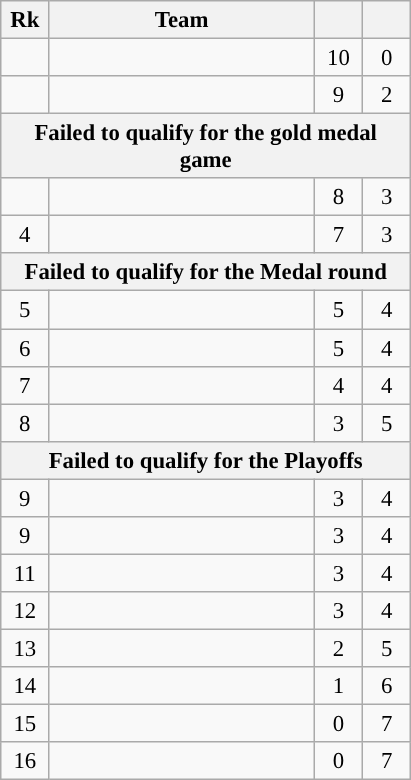<table class=wikitable style="text-align:center; font-size:95%">
<tr>
<th width=25>Rk</th>
<th width=170>Team</th>
<th width=25></th>
<th width=25></th>
</tr>
<tr>
<td></td>
<td align=left></td>
<td>10</td>
<td>0</td>
</tr>
<tr>
<td></td>
<td align=left></td>
<td>9</td>
<td>2</td>
</tr>
<tr>
<th colspan="4">Failed to qualify for the gold medal game</th>
</tr>
<tr>
<td></td>
<td align=left></td>
<td>8</td>
<td>3</td>
</tr>
<tr>
<td>4</td>
<td align=left></td>
<td>7</td>
<td>3</td>
</tr>
<tr>
<th colspan="4">Failed to qualify for the Medal round</th>
</tr>
<tr>
<td>5</td>
<td align=left></td>
<td>5</td>
<td>4</td>
</tr>
<tr>
<td>6</td>
<td align=left></td>
<td>5</td>
<td>4</td>
</tr>
<tr>
<td>7</td>
<td align=left></td>
<td>4</td>
<td>4</td>
</tr>
<tr>
<td>8</td>
<td align=left></td>
<td>3</td>
<td>5</td>
</tr>
<tr>
<th colspan="4">Failed to qualify for the Playoffs</th>
</tr>
<tr>
<td>9</td>
<td align=left></td>
<td>3</td>
<td>4</td>
</tr>
<tr>
<td>9</td>
<td align=left></td>
<td>3</td>
<td>4</td>
</tr>
<tr>
<td>11</td>
<td align=left></td>
<td>3</td>
<td>4</td>
</tr>
<tr>
<td>12</td>
<td align=left></td>
<td>3</td>
<td>4</td>
</tr>
<tr>
<td>13</td>
<td align=left></td>
<td>2</td>
<td>5</td>
</tr>
<tr>
<td>14</td>
<td align=left></td>
<td>1</td>
<td>6</td>
</tr>
<tr>
<td>15</td>
<td align=left></td>
<td>0</td>
<td>7</td>
</tr>
<tr>
<td>16</td>
<td align=left></td>
<td>0</td>
<td>7</td>
</tr>
</table>
